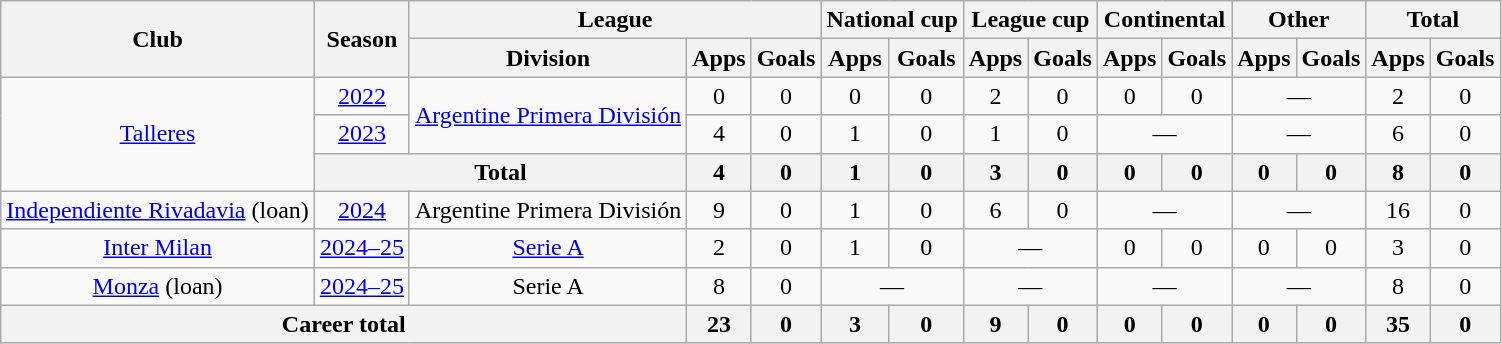<table class="wikitable" style="text-align:center">
<tr>
<th rowspan="2">Club</th>
<th rowspan="2">Season</th>
<th colspan="3">League</th>
<th colspan="2">National cup</th>
<th colspan="2">League cup</th>
<th colspan="2">Continental</th>
<th colspan="2">Other</th>
<th colspan="2">Total</th>
</tr>
<tr>
<th>Division</th>
<th>Apps</th>
<th>Goals</th>
<th>Apps</th>
<th>Goals</th>
<th>Apps</th>
<th>Goals</th>
<th>Apps</th>
<th>Goals</th>
<th>Apps</th>
<th>Goals</th>
<th>Apps</th>
<th>Goals</th>
</tr>
<tr>
<td rowspan="3"><a href='#'>Talleres</a></td>
<td><a href='#'>2022</a></td>
<td rowspan="2"><a href='#'>Argentine Primera División</a></td>
<td>0</td>
<td>0</td>
<td>0</td>
<td>0</td>
<td>2</td>
<td>0</td>
<td>0</td>
<td>0</td>
<td colspan="2">—</td>
<td>2</td>
<td>0</td>
</tr>
<tr>
<td><a href='#'>2023</a></td>
<td>4</td>
<td>0</td>
<td>1</td>
<td>0</td>
<td>1</td>
<td>0</td>
<td colspan="2">—</td>
<td colspan="2">—</td>
<td>6</td>
<td>0</td>
</tr>
<tr>
<th colspan="2">Total</th>
<th>4</th>
<th>0</th>
<th>1</th>
<th>0</th>
<th>3</th>
<th>0</th>
<th>0</th>
<th>0</th>
<th>0</th>
<th>0</th>
<th>8</th>
<th>0</th>
</tr>
<tr>
<td><a href='#'>Independiente Rivadavia</a> (loan)</td>
<td><a href='#'>2024</a></td>
<td>Argentine Primera División</td>
<td>9</td>
<td>0</td>
<td>1</td>
<td>0</td>
<td>6</td>
<td>0</td>
<td colspan="2">—</td>
<td colspan="2">—</td>
<td>16</td>
<td>0</td>
</tr>
<tr>
<td><a href='#'>Inter Milan</a></td>
<td><a href='#'>2024–25</a></td>
<td><a href='#'>Serie A</a></td>
<td>2</td>
<td>0</td>
<td>1</td>
<td>0</td>
<td colspan="2">—</td>
<td>0</td>
<td>0</td>
<td>0</td>
<td>0</td>
<td>3</td>
<td>0</td>
</tr>
<tr>
<td><a href='#'>Monza</a> (loan)</td>
<td><a href='#'>2024–25</a></td>
<td>Serie A</td>
<td>8</td>
<td>0</td>
<td colspan="2">—</td>
<td colspan="2">—</td>
<td colspan="2">—</td>
<td colspan="2">—</td>
<td>8</td>
<td>0</td>
</tr>
<tr>
<th colspan="3">Career total</th>
<th>23</th>
<th>0</th>
<th>3</th>
<th>0</th>
<th>9</th>
<th>0</th>
<th>0</th>
<th>0</th>
<th>0</th>
<th>0</th>
<th>35</th>
<th>0</th>
</tr>
</table>
